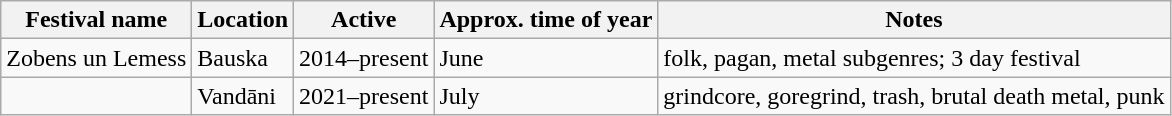<table class="wikitable sortable">
<tr>
<th>Festival name</th>
<th class="unsortable">Location</th>
<th>Active</th>
<th class="wikitable sortable">Approx. time of year</th>
<th class="unsortable">Notes</th>
</tr>
<tr>
<td>Zobens un Lemess</td>
<td>Bauska</td>
<td>2014–present</td>
<td>June</td>
<td>folk, pagan, metal subgenres; 3 day festival</td>
</tr>
<tr>
<td></td>
<td>Vandāni</td>
<td>2021–present</td>
<td>July</td>
<td>grindcore, goregrind, trash, brutal death metal, punk</td>
</tr>
</table>
